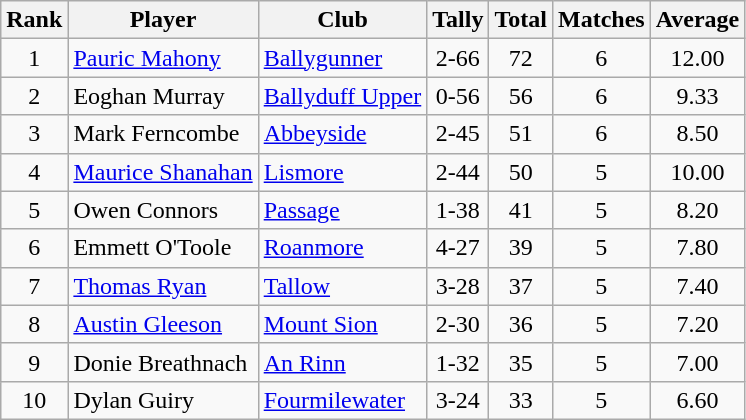<table class="wikitable">
<tr>
<th>Rank</th>
<th>Player</th>
<th>Club</th>
<th>Tally</th>
<th>Total</th>
<th>Matches</th>
<th>Average</th>
</tr>
<tr>
<td rowspan="1" style="text-align:center;">1</td>
<td><a href='#'>Pauric Mahony</a></td>
<td><a href='#'>Ballygunner</a></td>
<td align=center>2-66</td>
<td align=center>72</td>
<td align=center>6</td>
<td align=center>12.00</td>
</tr>
<tr>
<td rowspan="1" style="text-align:center;">2</td>
<td>Eoghan Murray</td>
<td><a href='#'>Ballyduff Upper</a></td>
<td align=center>0-56</td>
<td align=center>56</td>
<td align=center>6</td>
<td align=center>9.33</td>
</tr>
<tr>
<td rowspan="1" style="text-align:center;">3</td>
<td>Mark Ferncombe</td>
<td><a href='#'>Abbeyside</a></td>
<td align=center>2-45</td>
<td align=center>51</td>
<td align=center>6</td>
<td align=center>8.50</td>
</tr>
<tr>
<td rowspan="1" style="text-align:center;">4</td>
<td><a href='#'>Maurice Shanahan</a></td>
<td><a href='#'>Lismore</a></td>
<td align=center>2-44</td>
<td align=center>50</td>
<td align=center>5</td>
<td align=center>10.00</td>
</tr>
<tr>
<td rowspan="1" style="text-align:center;">5</td>
<td>Owen Connors</td>
<td><a href='#'>Passage</a></td>
<td align=center>1-38</td>
<td align=center>41</td>
<td align=center>5</td>
<td align=center>8.20</td>
</tr>
<tr>
<td rowspan="1" style="text-align:center;">6</td>
<td>Emmett O'Toole</td>
<td><a href='#'>Roanmore</a></td>
<td align=center>4-27</td>
<td align=center>39</td>
<td align=center>5</td>
<td align=center>7.80</td>
</tr>
<tr>
<td rowspan="1" style="text-align:center;">7</td>
<td><a href='#'>Thomas Ryan</a></td>
<td><a href='#'>Tallow</a></td>
<td align=center>3-28</td>
<td align=center>37</td>
<td align=center>5</td>
<td align=center>7.40</td>
</tr>
<tr>
<td rowspan="1" style="text-align:center;">8</td>
<td><a href='#'>Austin Gleeson</a></td>
<td><a href='#'>Mount Sion</a></td>
<td align=center>2-30</td>
<td align=center>36</td>
<td align=center>5</td>
<td align=center>7.20</td>
</tr>
<tr>
<td rowspan="1" style="text-align:center;">9</td>
<td>Donie Breathnach</td>
<td><a href='#'>An Rinn</a></td>
<td align=center>1-32</td>
<td align=center>35</td>
<td align=center>5</td>
<td align=center>7.00</td>
</tr>
<tr>
<td rowspan="1" style="text-align:center;">10</td>
<td>Dylan Guiry</td>
<td><a href='#'>Fourmilewater</a></td>
<td align=center>3-24</td>
<td align=center>33</td>
<td align=center>5</td>
<td align=center>6.60</td>
</tr>
</table>
